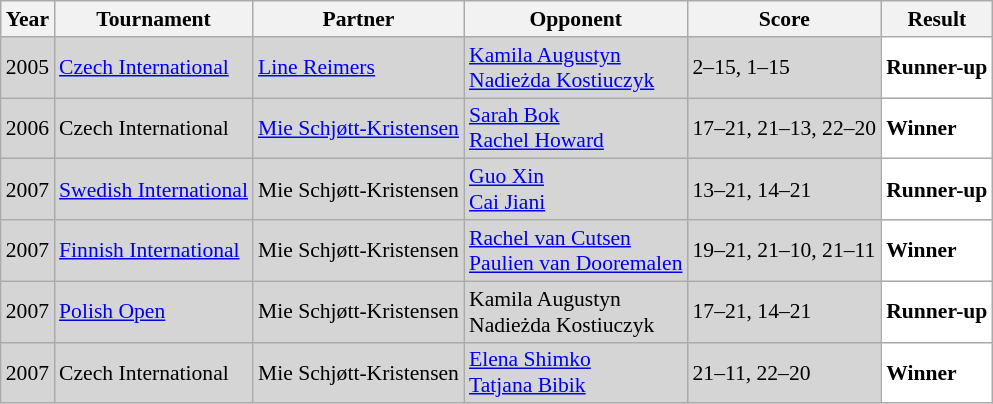<table class="sortable wikitable" style="font-size: 90%;">
<tr>
<th>Year</th>
<th>Tournament</th>
<th>Partner</th>
<th>Opponent</th>
<th>Score</th>
<th>Result</th>
</tr>
<tr style="background:#D5D5D5">
<td align="center">2005</td>
<td align="left"><a href='#'>Czech International</a></td>
<td align="left"> <a href='#'>Line Reimers</a></td>
<td align="left"> <a href='#'>Kamila Augustyn</a> <br>  <a href='#'>Nadieżda Kostiuczyk</a></td>
<td align="left">2–15, 1–15</td>
<td style="text-align:left; background:white"> <strong>Runner-up</strong></td>
</tr>
<tr style="background:#D5D5D5">
<td align="center">2006</td>
<td align="left">Czech International</td>
<td align="left"> <a href='#'>Mie Schjøtt-Kristensen</a></td>
<td align="left"> <a href='#'>Sarah Bok</a> <br>  <a href='#'>Rachel Howard</a></td>
<td align="left">17–21, 21–13, 22–20</td>
<td style="text-align:left; background:white"> <strong>Winner</strong></td>
</tr>
<tr style="background:#D5D5D5">
<td align="center">2007</td>
<td align="left"><a href='#'>Swedish International</a></td>
<td align="left"> Mie Schjøtt-Kristensen</td>
<td align="left"> <a href='#'>Guo Xin</a> <br>  <a href='#'>Cai Jiani</a></td>
<td align="left">13–21, 14–21</td>
<td style="text-align:left; background:white"> <strong>Runner-up</strong></td>
</tr>
<tr style="background:#D5D5D5">
<td align="center">2007</td>
<td align="left"><a href='#'>Finnish International</a></td>
<td align="left"> Mie Schjøtt-Kristensen</td>
<td align="left"> <a href='#'>Rachel van Cutsen</a> <br>  <a href='#'>Paulien van Dooremalen</a></td>
<td align="left">19–21, 21–10, 21–11</td>
<td style="text-align:left; background:white"> <strong>Winner</strong></td>
</tr>
<tr style="background:#D5D5D5">
<td align="center">2007</td>
<td align="left"><a href='#'>Polish Open</a></td>
<td align="left"> Mie Schjøtt-Kristensen</td>
<td align="left"> Kamila Augustyn <br>  Nadieżda Kostiuczyk</td>
<td align="left">17–21, 14–21</td>
<td style="text-align:left; background:white"> <strong>Runner-up</strong></td>
</tr>
<tr style="background:#D5D5D5">
<td align="center">2007</td>
<td align="left">Czech International</td>
<td align="left"> Mie Schjøtt-Kristensen</td>
<td align="left"> <a href='#'>Elena Shimko</a> <br>  <a href='#'>Tatjana Bibik</a></td>
<td align="left">21–11, 22–20</td>
<td style="text-align:left; background:white"> <strong>Winner</strong></td>
</tr>
</table>
